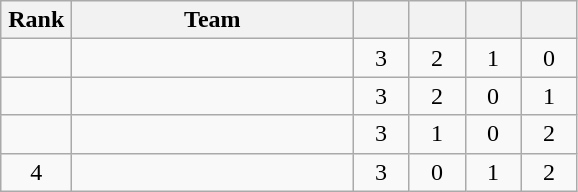<table class="wikitable" style="text-align: center;">
<tr>
<th width=40>Rank</th>
<th width=180>Team</th>
<th width=30></th>
<th width=30></th>
<th width=30></th>
<th width=30></th>
</tr>
<tr>
<td></td>
<td align="left"></td>
<td>3</td>
<td>2</td>
<td>1</td>
<td>0</td>
</tr>
<tr>
<td></td>
<td align="left"></td>
<td>3</td>
<td>2</td>
<td>0</td>
<td>1</td>
</tr>
<tr>
<td></td>
<td align="left"></td>
<td>3</td>
<td>1</td>
<td>0</td>
<td>2</td>
</tr>
<tr>
<td>4</td>
<td align="left"></td>
<td>3</td>
<td>0</td>
<td>1</td>
<td>2</td>
</tr>
</table>
